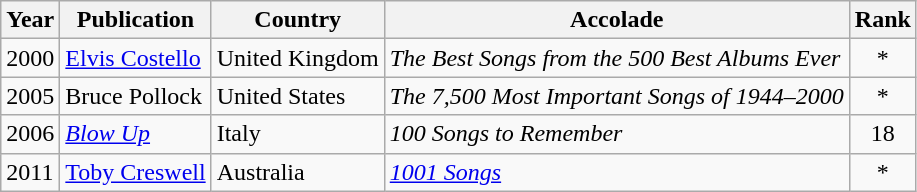<table class="wikitable">
<tr>
<th>Year</th>
<th>Publication</th>
<th>Country</th>
<th>Accolade</th>
<th>Rank</th>
</tr>
<tr>
<td>2000</td>
<td><a href='#'>Elvis Costello</a></td>
<td>United Kingdom</td>
<td><em>The Best Songs from the 500 Best Albums Ever</em></td>
<td style="text-align:center;">*</td>
</tr>
<tr>
<td>2005</td>
<td>Bruce Pollock</td>
<td>United States</td>
<td><em>The 7,500 Most Important Songs of 1944–2000</em></td>
<td style="text-align:center;">*</td>
</tr>
<tr>
<td>2006</td>
<td><em><a href='#'>Blow Up</a></em></td>
<td>Italy</td>
<td><em>100 Songs to Remember</em></td>
<td style="text-align:center;">18</td>
</tr>
<tr>
<td>2011</td>
<td><a href='#'>Toby Creswell</a></td>
<td>Australia</td>
<td><em><a href='#'>1001 Songs</a></em></td>
<td style="text-align:center;">*</td>
</tr>
</table>
